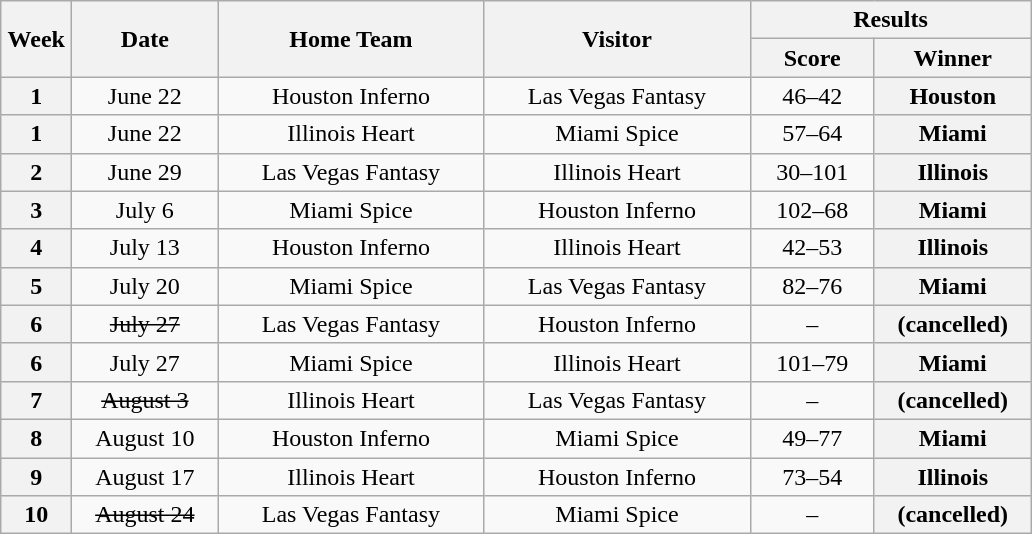<table class="wikitable">
<tr>
<th rowspan="2" width="40">Week</th>
<th rowspan="2" width="90">Date</th>
<th rowspan="2" width="170">Home Team</th>
<th rowspan="2" width="170">Visitor</th>
<th colspan="2" width="180">Results</th>
</tr>
<tr>
<th width="70">Score</th>
<th width="90">Winner</th>
</tr>
<tr align="center">
<th>1</th>
<td>June 22</td>
<td>Houston Inferno</td>
<td>Las Vegas Fantasy</td>
<td>46–42</td>
<th>Houston</th>
</tr>
<tr align="center">
<th>1</th>
<td>June 22</td>
<td>Illinois Heart</td>
<td>Miami Spice</td>
<td>57–64</td>
<th>Miami</th>
</tr>
<tr align="center">
<th>2</th>
<td>June 29</td>
<td>Las Vegas Fantasy</td>
<td>Illinois Heart</td>
<td>30–101</td>
<th>Illinois</th>
</tr>
<tr align="center">
<th>3</th>
<td>July 6</td>
<td>Miami Spice</td>
<td>Houston Inferno</td>
<td>102–68</td>
<th>Miami</th>
</tr>
<tr align="center">
<th>4</th>
<td>July 13</td>
<td>Houston Inferno</td>
<td>Illinois Heart</td>
<td>42–53</td>
<th>Illinois</th>
</tr>
<tr align="center">
<th>5</th>
<td>July 20</td>
<td>Miami Spice</td>
<td>Las Vegas Fantasy</td>
<td>82–76</td>
<th>Miami</th>
</tr>
<tr align="center">
<th>6</th>
<td><s>July 27</s></td>
<td>Las Vegas Fantasy</td>
<td>Houston Inferno</td>
<td>–</td>
<th>(cancelled)</th>
</tr>
<tr align="center">
<th>6</th>
<td>July 27</td>
<td>Miami Spice</td>
<td>Illinois Heart</td>
<td>101–79</td>
<th>Miami</th>
</tr>
<tr align="center">
<th>7</th>
<td><s>August 3</s></td>
<td>Illinois Heart</td>
<td>Las Vegas Fantasy</td>
<td>–</td>
<th>(cancelled)</th>
</tr>
<tr align="center">
<th>8</th>
<td>August 10</td>
<td>Houston Inferno</td>
<td>Miami Spice</td>
<td>49–77</td>
<th>Miami</th>
</tr>
<tr align="center">
<th>9</th>
<td>August 17</td>
<td>Illinois Heart</td>
<td>Houston Inferno</td>
<td>73–54</td>
<th>Illinois</th>
</tr>
<tr align="center">
<th>10</th>
<td><s>August 24</s></td>
<td>Las Vegas Fantasy</td>
<td>Miami Spice</td>
<td>–</td>
<th>(cancelled)</th>
</tr>
</table>
